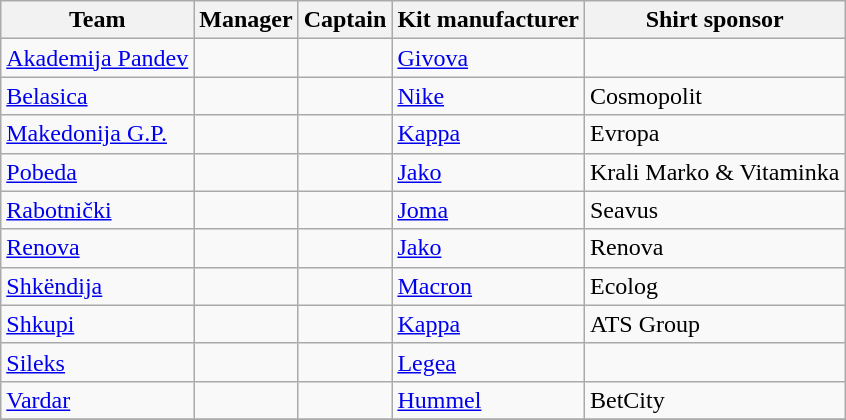<table class="wikitable sortable">
<tr>
<th>Team</th>
<th>Manager</th>
<th>Captain</th>
<th>Kit manufacturer</th>
<th>Shirt sponsor</th>
</tr>
<tr>
<td><a href='#'>Akademija Pandev</a></td>
<td> </td>
<td> </td>
<td><a href='#'>Givova</a></td>
<td></td>
</tr>
<tr>
<td><a href='#'>Belasica</a></td>
<td> </td>
<td> </td>
<td><a href='#'>Nike</a></td>
<td>Cosmopolit</td>
</tr>
<tr>
<td><a href='#'>Makedonija G.P.</a></td>
<td> </td>
<td> </td>
<td><a href='#'>Kappa</a></td>
<td>Evropa</td>
</tr>
<tr>
<td><a href='#'>Pobeda</a></td>
<td> </td>
<td> </td>
<td><a href='#'>Jako</a></td>
<td>Krali Marko & Vitaminka</td>
</tr>
<tr>
<td><a href='#'>Rabotnički</a></td>
<td> </td>
<td> </td>
<td><a href='#'>Joma</a></td>
<td>Seavus</td>
</tr>
<tr>
<td><a href='#'>Renova</a></td>
<td> </td>
<td> </td>
<td><a href='#'>Jako</a></td>
<td>Renova</td>
</tr>
<tr>
<td><a href='#'>Shkëndija</a></td>
<td> </td>
<td> </td>
<td><a href='#'>Macron</a></td>
<td>Ecolog</td>
</tr>
<tr>
<td><a href='#'>Shkupi</a></td>
<td> </td>
<td> </td>
<td><a href='#'>Kappa</a></td>
<td>ATS Group</td>
</tr>
<tr>
<td><a href='#'>Sileks</a></td>
<td> </td>
<td> </td>
<td><a href='#'>Legea</a></td>
<td></td>
</tr>
<tr>
<td><a href='#'>Vardar</a></td>
<td> </td>
<td> </td>
<td><a href='#'>Hummel</a></td>
<td>BetCity</td>
</tr>
<tr>
</tr>
</table>
